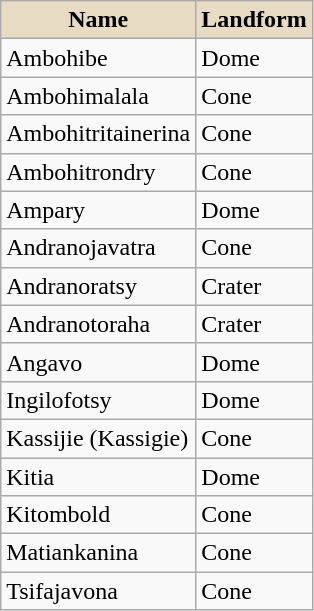<table class="wikitable sortable">
<tr>
<th rowspan=1 style="background-color:#e7dcc3;">Name</th>
<th rowspan=1 style="background-color:#e7dcc3;">Landform</th>
</tr>
<tr>
<td>Ambohibe</td>
<td>Dome</td>
</tr>
<tr>
<td>Ambohimalala</td>
<td>Cone</td>
</tr>
<tr>
<td>Ambohitritainerina</td>
<td>Cone</td>
</tr>
<tr>
<td>Ambohitrondry</td>
<td>Cone</td>
</tr>
<tr>
<td>Ampary</td>
<td>Dome</td>
</tr>
<tr>
<td>Andranojavatra</td>
<td>Cone</td>
</tr>
<tr>
<td>Andranoratsy</td>
<td>Crater</td>
</tr>
<tr>
<td>Andranotoraha</td>
<td>Crater</td>
</tr>
<tr>
<td>Angavo</td>
<td>Dome</td>
</tr>
<tr>
<td>Ingilofotsy</td>
<td>Dome</td>
</tr>
<tr>
<td>Kassijie (Kassigie)</td>
<td>Cone</td>
</tr>
<tr>
<td>Kitia</td>
<td>Dome</td>
</tr>
<tr>
<td>Kitombold</td>
<td>Cone</td>
</tr>
<tr>
<td>Matiankanina</td>
<td>Cone</td>
</tr>
<tr>
<td>Tsifajavona</td>
<td>Cone</td>
</tr>
</table>
